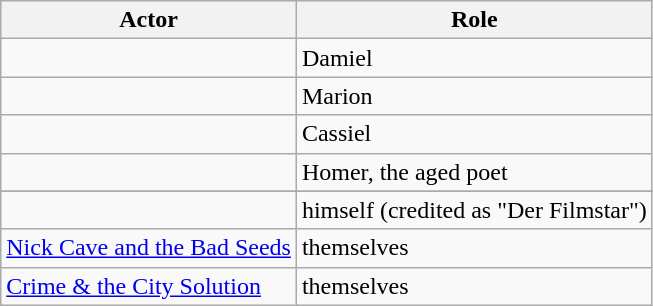<table class="wikitable floatright">
<tr>
<th>Actor</th>
<th>Role </th>
</tr>
<tr>
<td></td>
<td>Damiel</td>
</tr>
<tr>
<td></td>
<td>Marion</td>
</tr>
<tr>
<td></td>
<td>Cassiel</td>
</tr>
<tr>
<td></td>
<td>Homer, the aged poet</td>
</tr>
<tr>
</tr>
<tr>
<td></td>
<td>himself (credited as "Der Filmstar")</td>
</tr>
<tr>
<td><a href='#'>Nick Cave and the Bad Seeds</a></td>
<td>themselves</td>
</tr>
<tr>
<td><a href='#'>Crime & the City Solution</a></td>
<td>themselves</td>
</tr>
</table>
